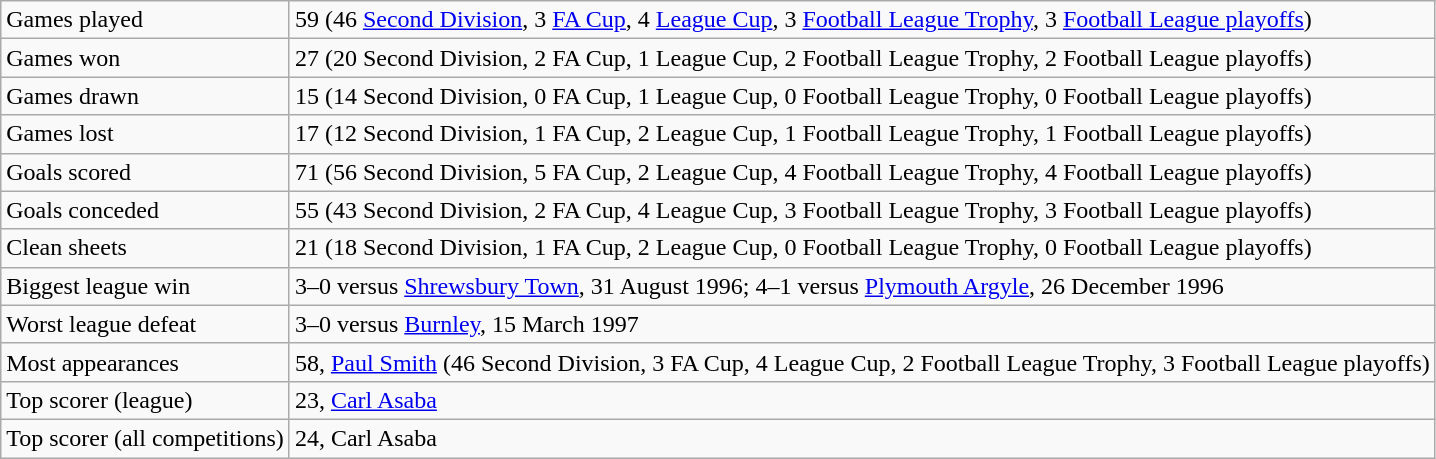<table class="wikitable">
<tr>
<td>Games played</td>
<td>59 (46 <a href='#'>Second Division</a>, 3 <a href='#'>FA Cup</a>, 4 <a href='#'>League Cup</a>, 3 <a href='#'>Football League Trophy</a>, 3 <a href='#'>Football League playoffs</a>)</td>
</tr>
<tr>
<td>Games won</td>
<td>27 (20 Second Division, 2 FA Cup, 1 League Cup, 2 Football League Trophy, 2 Football League playoffs)</td>
</tr>
<tr>
<td>Games drawn</td>
<td>15 (14 Second Division, 0 FA Cup, 1 League Cup, 0 Football League Trophy, 0 Football League playoffs)</td>
</tr>
<tr>
<td>Games lost</td>
<td>17 (12 Second Division, 1 FA Cup, 2 League Cup, 1 Football League Trophy, 1 Football League playoffs)</td>
</tr>
<tr>
<td>Goals scored</td>
<td>71 (56 Second Division, 5 FA Cup, 2 League Cup, 4 Football League Trophy, 4 Football League playoffs)</td>
</tr>
<tr>
<td>Goals conceded</td>
<td>55 (43 Second Division, 2 FA Cup, 4 League Cup, 3 Football League Trophy, 3 Football League playoffs)</td>
</tr>
<tr>
<td>Clean sheets</td>
<td>21 (18 Second Division, 1 FA Cup, 2 League Cup, 0 Football League Trophy, 0 Football League playoffs)</td>
</tr>
<tr>
<td>Biggest league win</td>
<td>3–0 versus <a href='#'>Shrewsbury Town</a>, 31 August 1996; 4–1 versus <a href='#'>Plymouth Argyle</a>, 26 December 1996</td>
</tr>
<tr>
<td>Worst league defeat</td>
<td>3–0 versus <a href='#'>Burnley</a>, 15 March 1997</td>
</tr>
<tr>
<td>Most appearances</td>
<td>58, <a href='#'>Paul Smith</a> (46 Second Division, 3 FA Cup, 4 League Cup, 2 Football League Trophy, 3 Football League playoffs)</td>
</tr>
<tr>
<td>Top scorer (league)</td>
<td>23, <a href='#'>Carl Asaba</a></td>
</tr>
<tr>
<td>Top scorer (all competitions)</td>
<td>24, Carl Asaba</td>
</tr>
</table>
